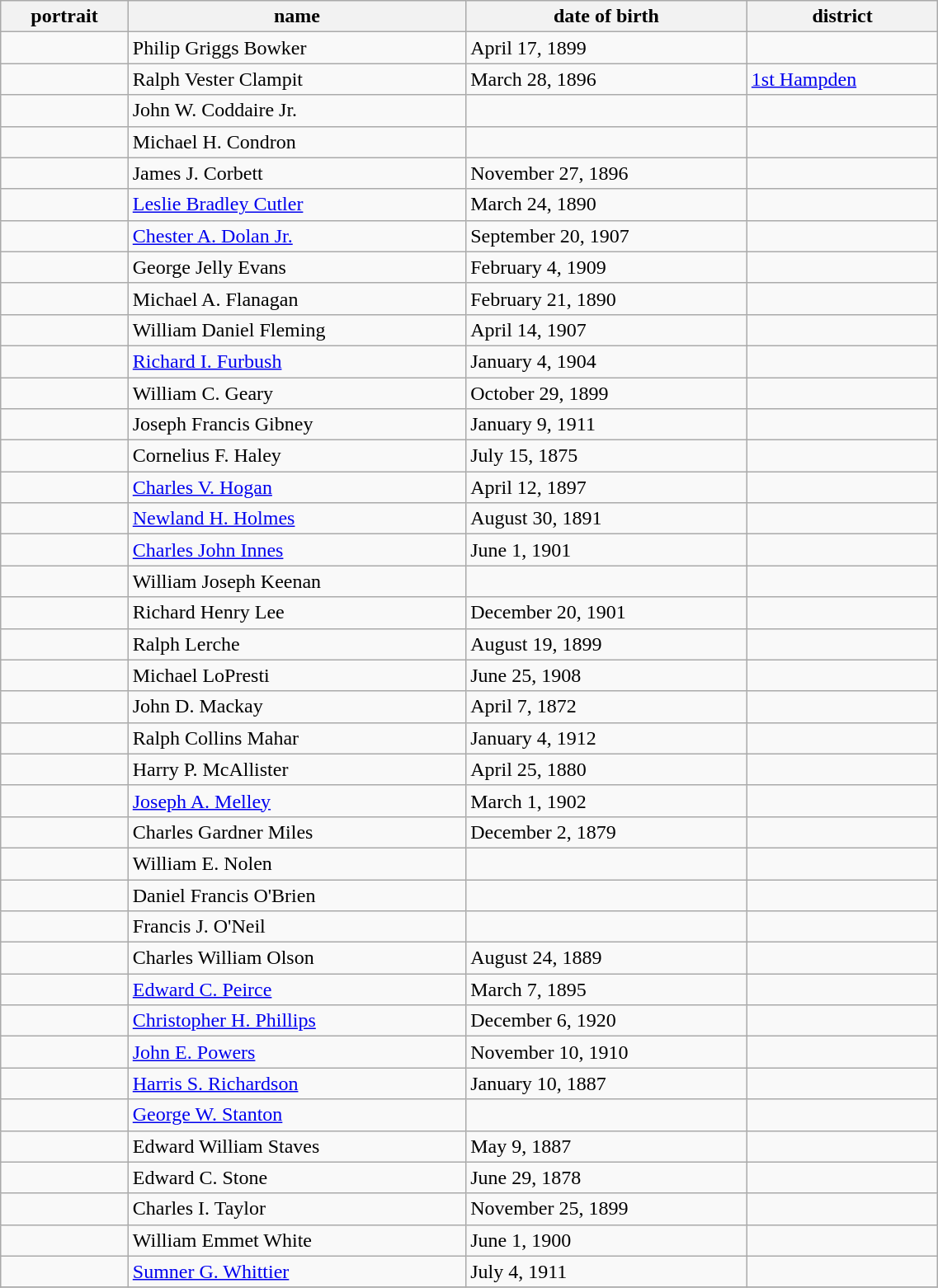<table class='wikitable sortable' style="width:60%">
<tr>
<th>portrait</th>
<th>name </th>
<th data-sort-type=date>date of birth </th>
<th>district </th>
</tr>
<tr>
<td></td>
<td>Philip Griggs Bowker</td>
<td>April 17, 1899</td>
<td></td>
</tr>
<tr>
<td></td>
<td>Ralph Vester Clampit</td>
<td>March 28, 1896</td>
<td><a href='#'>1st Hampden</a></td>
</tr>
<tr>
<td></td>
<td>John W. Coddaire Jr.</td>
<td></td>
<td></td>
</tr>
<tr>
<td></td>
<td>Michael H. Condron</td>
<td></td>
<td></td>
</tr>
<tr>
<td></td>
<td>James J. Corbett</td>
<td>November 27, 1896</td>
<td></td>
</tr>
<tr>
<td></td>
<td><a href='#'>Leslie Bradley Cutler</a></td>
<td>March 24, 1890</td>
<td></td>
</tr>
<tr>
<td></td>
<td><a href='#'>Chester A. Dolan Jr.</a></td>
<td>September 20, 1907</td>
<td></td>
</tr>
<tr>
<td></td>
<td>George Jelly Evans</td>
<td>February 4, 1909</td>
<td></td>
</tr>
<tr>
<td></td>
<td>Michael A. Flanagan</td>
<td>February 21, 1890</td>
<td></td>
</tr>
<tr>
<td></td>
<td>William Daniel Fleming</td>
<td>April 14, 1907</td>
<td></td>
</tr>
<tr>
<td></td>
<td><a href='#'>Richard I. Furbush</a></td>
<td>January 4, 1904</td>
<td></td>
</tr>
<tr>
<td></td>
<td>William C. Geary</td>
<td>October 29, 1899</td>
<td></td>
</tr>
<tr>
<td></td>
<td>Joseph Francis Gibney</td>
<td>January 9, 1911</td>
<td></td>
</tr>
<tr>
<td></td>
<td>Cornelius F. Haley</td>
<td>July 15, 1875</td>
<td></td>
</tr>
<tr>
<td></td>
<td><a href='#'>Charles V. Hogan</a></td>
<td>April 12, 1897</td>
<td></td>
</tr>
<tr>
<td></td>
<td><a href='#'>Newland H. Holmes</a></td>
<td>August 30, 1891</td>
<td></td>
</tr>
<tr>
<td></td>
<td><a href='#'>Charles John Innes</a></td>
<td>June 1, 1901</td>
<td></td>
</tr>
<tr>
<td></td>
<td>William Joseph Keenan</td>
<td></td>
<td></td>
</tr>
<tr>
<td></td>
<td>Richard Henry Lee</td>
<td>December 20, 1901</td>
<td></td>
</tr>
<tr>
<td></td>
<td>Ralph Lerche</td>
<td>August 19, 1899</td>
<td></td>
</tr>
<tr>
<td></td>
<td>Michael LoPresti</td>
<td>June 25, 1908</td>
<td></td>
</tr>
<tr>
<td></td>
<td>John D. Mackay</td>
<td>April 7, 1872</td>
<td></td>
</tr>
<tr>
<td></td>
<td>Ralph Collins Mahar</td>
<td>January 4, 1912</td>
<td></td>
</tr>
<tr>
<td></td>
<td>Harry P. McAllister</td>
<td>April 25, 1880</td>
<td></td>
</tr>
<tr>
<td></td>
<td><a href='#'>Joseph A. Melley</a></td>
<td>March 1, 1902</td>
<td></td>
</tr>
<tr>
<td></td>
<td>Charles Gardner Miles</td>
<td>December 2, 1879</td>
<td></td>
</tr>
<tr>
<td></td>
<td>William E. Nolen</td>
<td></td>
<td></td>
</tr>
<tr>
<td></td>
<td>Daniel Francis O'Brien</td>
<td></td>
<td></td>
</tr>
<tr>
<td></td>
<td>Francis J. O'Neil</td>
<td></td>
<td></td>
</tr>
<tr>
<td></td>
<td>Charles William Olson</td>
<td>August 24, 1889</td>
<td></td>
</tr>
<tr>
<td></td>
<td><a href='#'>Edward C. Peirce</a></td>
<td>March 7, 1895</td>
<td></td>
</tr>
<tr>
<td></td>
<td><a href='#'>Christopher H. Phillips</a></td>
<td>December 6, 1920</td>
<td></td>
</tr>
<tr>
<td></td>
<td><a href='#'>John E. Powers</a></td>
<td>November 10, 1910</td>
<td></td>
</tr>
<tr>
<td></td>
<td><a href='#'>Harris S. Richardson</a></td>
<td>January 10, 1887</td>
<td></td>
</tr>
<tr>
<td></td>
<td><a href='#'>George W. Stanton</a></td>
<td></td>
<td></td>
</tr>
<tr>
<td></td>
<td>Edward William Staves</td>
<td>May 9, 1887</td>
<td></td>
</tr>
<tr>
<td></td>
<td>Edward C. Stone</td>
<td>June 29, 1878</td>
<td></td>
</tr>
<tr>
<td></td>
<td>Charles I. Taylor</td>
<td>November 25, 1899</td>
<td></td>
</tr>
<tr>
<td></td>
<td>William Emmet White</td>
<td>June 1, 1900</td>
<td></td>
</tr>
<tr>
<td></td>
<td><a href='#'>Sumner G. Whittier</a></td>
<td>July 4, 1911</td>
<td></td>
</tr>
<tr>
</tr>
</table>
